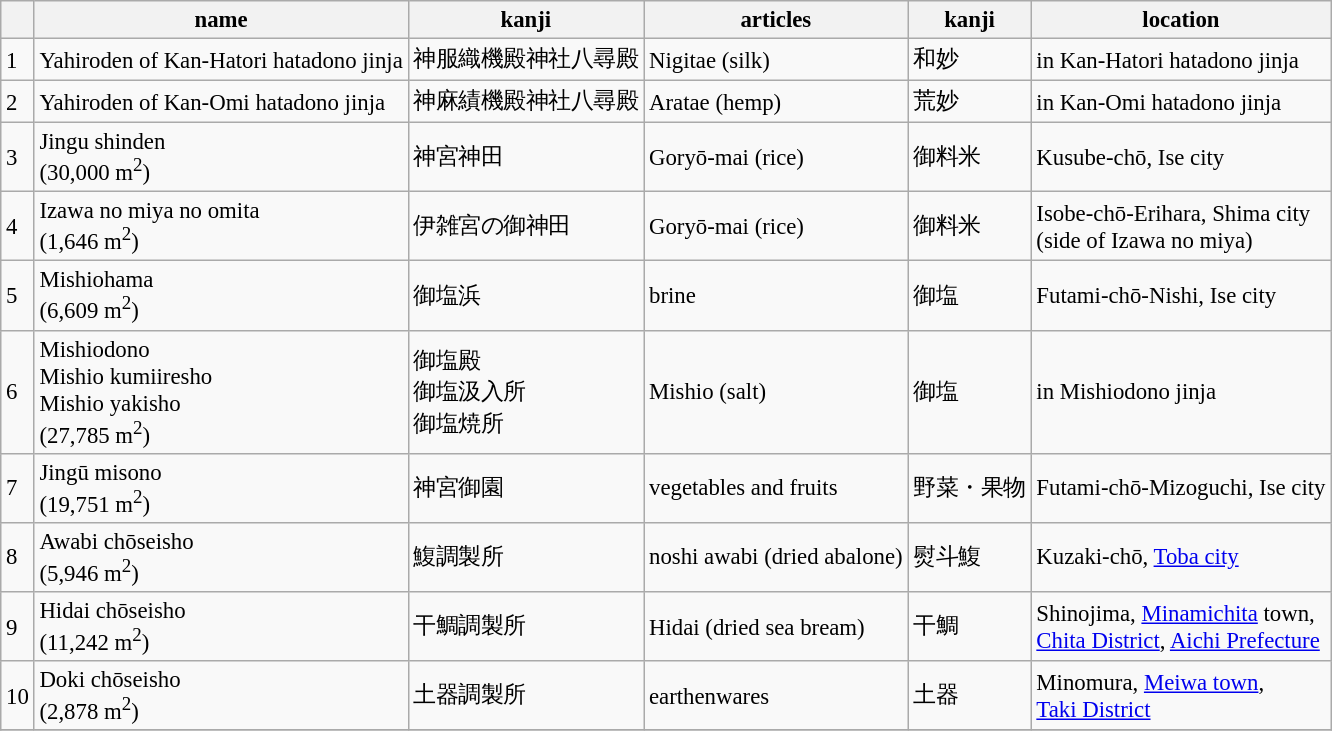<table class="wikitable" style="margin-bottom: 1.5em; font-size: 95%;">
<tr>
<th></th>
<th>name</th>
<th>kanji</th>
<th>articles</th>
<th>kanji</th>
<th>location</th>
</tr>
<tr>
<td>1</td>
<td>Yahiroden of Kan-Hatori hatadono jinja</td>
<td>神服織機殿神社八尋殿</td>
<td>Nigitae (silk)</td>
<td>和妙</td>
<td>in Kan-Hatori hatadono jinja</td>
</tr>
<tr>
<td>2</td>
<td>Yahiroden of Kan-Omi hatadono jinja</td>
<td>神麻績機殿神社八尋殿</td>
<td>Aratae (hemp)</td>
<td>荒妙</td>
<td>in Kan-Omi hatadono jinja</td>
</tr>
<tr>
<td>3</td>
<td>Jingu shinden<br> (30,000 m<sup>2</sup>)</td>
<td>神宮神田</td>
<td>Goryō-mai (rice)</td>
<td>御料米</td>
<td>Kusube-chō, Ise city</td>
</tr>
<tr>
<td>4</td>
<td>Izawa no miya no omita<br> (1,646 m<sup>2</sup>)</td>
<td>伊雑宮の御神田</td>
<td>Goryō-mai (rice)</td>
<td>御料米</td>
<td>Isobe-chō-Erihara, Shima city<br>(side of Izawa no miya)</td>
</tr>
<tr>
<td>5</td>
<td>Mishiohama<br> (6,609 m<sup>2</sup>)</td>
<td>御塩浜</td>
<td>brine</td>
<td>御塩</td>
<td>Futami-chō-Nishi, Ise city</td>
</tr>
<tr>
<td>6</td>
<td>Mishiodono<br>Mishio kumiiresho<br>Mishio yakisho<br> (27,785 m<sup>2</sup>)</td>
<td>御塩殿<br>御塩汲入所<br>御塩焼所</td>
<td>Mishio (salt)</td>
<td>御塩</td>
<td>in Mishiodono jinja</td>
</tr>
<tr>
<td>7</td>
<td>Jingū misono<br> (19,751 m<sup>2</sup>)</td>
<td>神宮御園</td>
<td>vegetables and fruits</td>
<td>野菜・果物</td>
<td>Futami-chō-Mizoguchi, Ise city</td>
</tr>
<tr>
<td>8</td>
<td>Awabi chōseisho<br> (5,946 m<sup>2</sup>)</td>
<td>鰒調製所</td>
<td>noshi awabi (dried abalone)</td>
<td>熨斗鰒</td>
<td>Kuzaki-chō, <a href='#'>Toba city</a></td>
</tr>
<tr>
<td>9</td>
<td>Hidai chōseisho<br> (11,242 m<sup>2</sup>)</td>
<td>干鯛調製所</td>
<td>Hidai (dried sea bream)</td>
<td>干鯛</td>
<td>Shinojima, <a href='#'>Minamichita</a> town, <br><a href='#'>Chita District</a>, <a href='#'>Aichi Prefecture</a></td>
</tr>
<tr>
<td>10</td>
<td>Doki chōseisho<br> (2,878 m<sup>2</sup>)</td>
<td>土器調製所</td>
<td>earthenwares</td>
<td>土器</td>
<td>Minomura, <a href='#'>Meiwa town</a>, <br><a href='#'>Taki District</a></td>
</tr>
<tr>
</tr>
</table>
